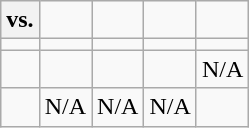<table class="wikitable">
<tr>
<th align="center">vs.</th>
<td align="center"></td>
<td align="center"></td>
<td align="center"></td>
<td align="center"></td>
</tr>
<tr>
<td></td>
<td align="center"></td>
<td align="center"></td>
<td align="center"></td>
<td align="center"></td>
</tr>
<tr>
<td></td>
<td align="center"></td>
<td align="center"></td>
<td align="center"></td>
<td align="center">N/A</td>
</tr>
<tr>
<td></td>
<td align="center">N/A</td>
<td align="center">N/A</td>
<td align="center">N/A</td>
<td align="center"></td>
</tr>
</table>
